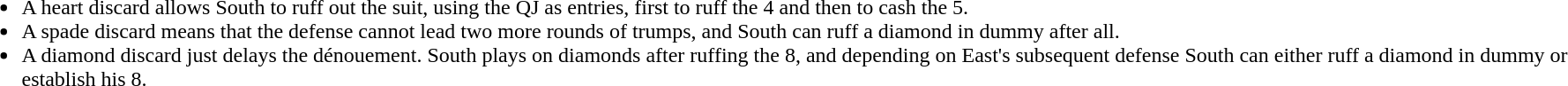<table>
<tr>
<td><br><ul><li>A heart discard allows South to ruff out the suit, using the QJ as entries, first to ruff the 4 and then to cash the 5.</li><li>A spade discard means that the defense cannot lead two more rounds of trumps, and South can ruff a diamond in dummy after all.</li><li>A diamond discard just delays the dénouement. South plays on diamonds after ruffing the 8, and depending on East's subsequent defense South can either ruff a diamond in dummy or establish his 8.</li></ul></td>
</tr>
</table>
